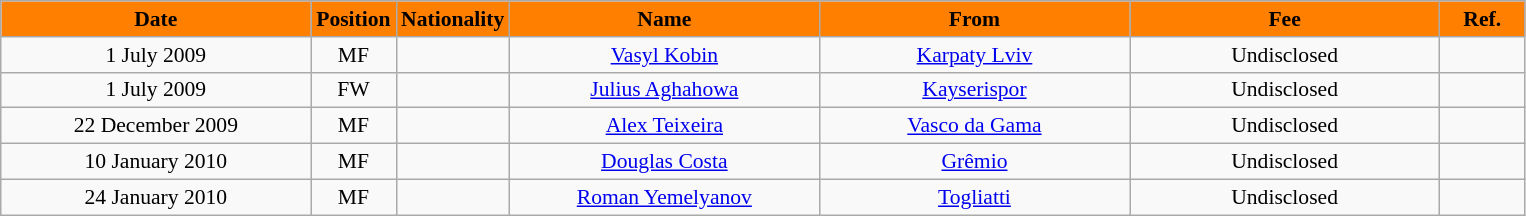<table class="wikitable" style="text-align:center; font-size:90%; ">
<tr>
<th style="background:#FF8000; color:black; width:200px;">Date</th>
<th style="background:#FF8000; color:black; width:50px;">Position</th>
<th style="background:#FF8000; color:black; width:50px;">Nationality</th>
<th style="background:#FF8000; color:black; width:200px;">Name</th>
<th style="background:#FF8000; color:black; width:200px;">From</th>
<th style="background:#FF8000; color:black; width:200px;">Fee</th>
<th style="background:#FF8000; color:black; width:50px;">Ref.</th>
</tr>
<tr>
<td>1 July 2009</td>
<td>MF</td>
<td></td>
<td><a href='#'>Vasyl Kobin</a></td>
<td><a href='#'>Karpaty Lviv</a></td>
<td>Undisclosed</td>
<td></td>
</tr>
<tr>
<td>1 July 2009</td>
<td>FW</td>
<td></td>
<td><a href='#'>Julius Aghahowa</a></td>
<td><a href='#'>Kayserispor</a></td>
<td>Undisclosed</td>
<td></td>
</tr>
<tr>
<td>22 December 2009</td>
<td>MF</td>
<td></td>
<td><a href='#'>Alex Teixeira</a></td>
<td><a href='#'>Vasco da Gama</a></td>
<td>Undisclosed</td>
<td></td>
</tr>
<tr>
<td>10 January 2010</td>
<td>MF</td>
<td></td>
<td><a href='#'>Douglas Costa</a></td>
<td><a href='#'>Grêmio</a></td>
<td>Undisclosed</td>
<td></td>
</tr>
<tr>
<td>24 January 2010</td>
<td>MF</td>
<td></td>
<td><a href='#'>Roman Yemelyanov</a></td>
<td><a href='#'>Togliatti</a></td>
<td>Undisclosed</td>
<td></td>
</tr>
</table>
